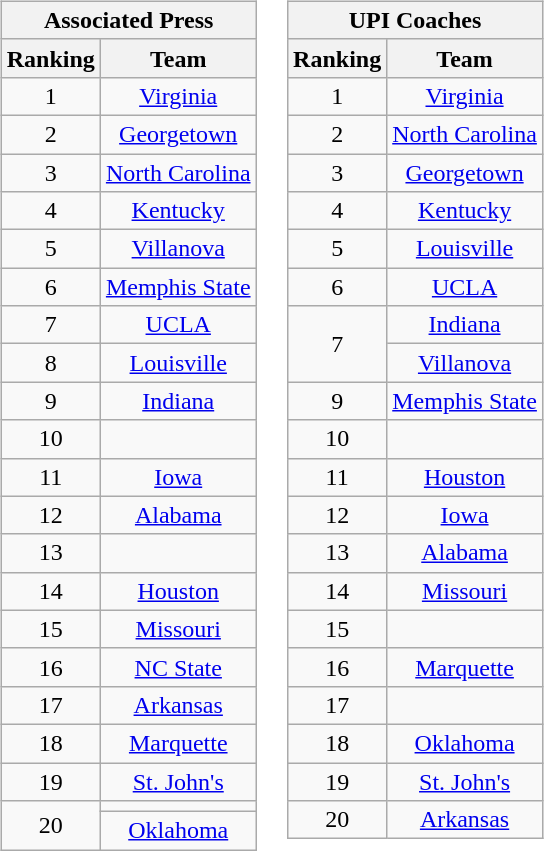<table>
<tr style="vertical-align:top;">
<td><br><table class="wikitable" style="text-align:center;">
<tr>
<th colspan=2><strong>Associated Press</strong></th>
</tr>
<tr>
<th>Ranking</th>
<th>Team</th>
</tr>
<tr>
<td>1</td>
<td><a href='#'>Virginia</a></td>
</tr>
<tr>
<td>2</td>
<td><a href='#'>Georgetown</a></td>
</tr>
<tr>
<td>3</td>
<td><a href='#'>North Carolina</a></td>
</tr>
<tr>
<td>4</td>
<td><a href='#'>Kentucky</a></td>
</tr>
<tr>
<td>5</td>
<td><a href='#'>Villanova</a></td>
</tr>
<tr>
<td>6</td>
<td><a href='#'>Memphis State</a></td>
</tr>
<tr>
<td>7</td>
<td><a href='#'>UCLA</a></td>
</tr>
<tr>
<td>8</td>
<td><a href='#'>Louisville</a></td>
</tr>
<tr>
<td>9</td>
<td><a href='#'>Indiana</a></td>
</tr>
<tr>
<td>10</td>
<td></td>
</tr>
<tr>
<td>11</td>
<td><a href='#'>Iowa</a></td>
</tr>
<tr>
<td>12</td>
<td><a href='#'>Alabama</a></td>
</tr>
<tr>
<td>13</td>
<td></td>
</tr>
<tr>
<td>14</td>
<td><a href='#'>Houston</a></td>
</tr>
<tr>
<td>15</td>
<td><a href='#'>Missouri</a></td>
</tr>
<tr>
<td>16</td>
<td><a href='#'>NC State</a></td>
</tr>
<tr>
<td>17</td>
<td><a href='#'>Arkansas</a></td>
</tr>
<tr>
<td>18</td>
<td><a href='#'>Marquette</a></td>
</tr>
<tr>
<td>19</td>
<td><a href='#'>St. John's</a></td>
</tr>
<tr>
<td rowspan=2 valign=middle>20</td>
<td></td>
</tr>
<tr>
<td><a href='#'>Oklahoma</a></td>
</tr>
</table>
</td>
<td><br><table class="wikitable" style="text-align:center;">
<tr>
<th colspan=2><strong>UPI Coaches</strong></th>
</tr>
<tr>
<th>Ranking</th>
<th>Team</th>
</tr>
<tr>
<td>1</td>
<td><a href='#'>Virginia</a></td>
</tr>
<tr>
<td>2</td>
<td><a href='#'>North Carolina</a></td>
</tr>
<tr>
<td>3</td>
<td><a href='#'>Georgetown</a></td>
</tr>
<tr>
<td>4</td>
<td><a href='#'>Kentucky</a></td>
</tr>
<tr>
<td>5</td>
<td><a href='#'>Louisville</a></td>
</tr>
<tr>
<td>6</td>
<td><a href='#'>UCLA</a></td>
</tr>
<tr>
<td rowspan=2 valign=middle>7</td>
<td><a href='#'>Indiana</a></td>
</tr>
<tr>
<td><a href='#'>Villanova</a></td>
</tr>
<tr>
<td>9</td>
<td><a href='#'>Memphis State</a></td>
</tr>
<tr>
<td>10</td>
<td></td>
</tr>
<tr>
<td>11</td>
<td><a href='#'>Houston</a></td>
</tr>
<tr>
<td>12</td>
<td><a href='#'>Iowa</a></td>
</tr>
<tr>
<td>13</td>
<td><a href='#'>Alabama</a></td>
</tr>
<tr>
<td>14</td>
<td><a href='#'>Missouri</a></td>
</tr>
<tr>
<td>15</td>
<td></td>
</tr>
<tr>
<td>16</td>
<td><a href='#'>Marquette</a></td>
</tr>
<tr>
<td>17</td>
<td></td>
</tr>
<tr>
<td>18</td>
<td><a href='#'>Oklahoma</a></td>
</tr>
<tr>
<td>19</td>
<td><a href='#'>St. John's</a></td>
</tr>
<tr>
<td>20</td>
<td><a href='#'>Arkansas</a></td>
</tr>
</table>
</td>
</tr>
</table>
